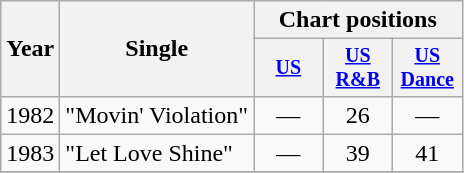<table class="wikitable" style="text-align:center;">
<tr>
<th rowspan="2">Year</th>
<th rowspan="2">Single</th>
<th colspan="3">Chart positions</th>
</tr>
<tr style="font-size:smaller;">
<th width="40"><a href='#'>US</a></th>
<th width="40"><a href='#'>US<br>R&B</a></th>
<th width="40"><a href='#'>US<br>Dance</a></th>
</tr>
<tr>
<td rowspan="1">1982</td>
<td align="left">"Movin' Violation"</td>
<td>—</td>
<td>26</td>
<td>—</td>
</tr>
<tr>
<td rowspan="1">1983</td>
<td align="left">"Let Love Shine"</td>
<td>—</td>
<td>39</td>
<td>41</td>
</tr>
<tr>
</tr>
</table>
